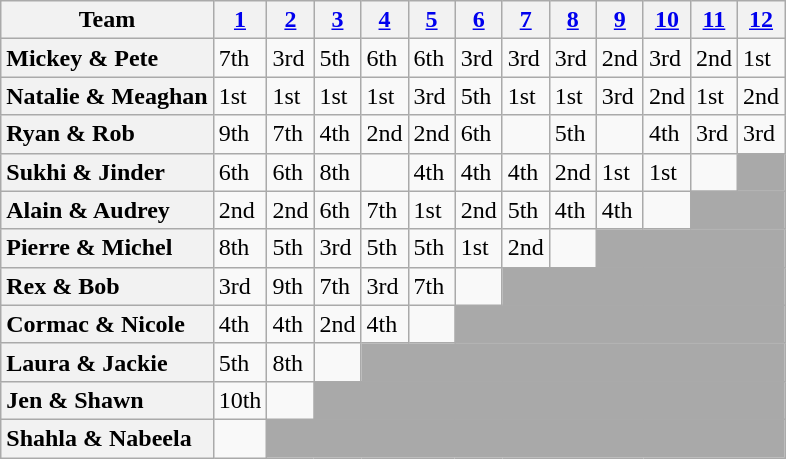<table class="wikitable sortable" style="text-align:left;">
<tr>
<th scope="col" class="unsortable">Team</th>
<th scope="col"><a href='#'>1</a></th>
<th scope="col"><a href='#'>2</a></th>
<th scope="col"><a href='#'>3</a></th>
<th scope="col"><a href='#'>4</a></th>
<th scope="col"><a href='#'>5</a></th>
<th scope="col"><a href='#'>6</a></th>
<th scope="col"><a href='#'>7</a></th>
<th scope="col"><a href='#'>8</a></th>
<th scope="col"><a href='#'>9</a></th>
<th scope="col"><a href='#'>10</a></th>
<th scope="col"><a href='#'>11</a></th>
<th scope="col"><a href='#'>12</a></th>
</tr>
<tr>
<th scope="row" style="text-align:left">Mickey & Pete</th>
<td>7th</td>
<td>3rd</td>
<td>5th</td>
<td>6th</td>
<td>6th</td>
<td>3rd</td>
<td>3rd</td>
<td>3rd</td>
<td>2nd</td>
<td>3rd</td>
<td>2nd</td>
<td>1st</td>
</tr>
<tr>
<th scope="row" style="text-align:left">Natalie & Meaghan</th>
<td>1st</td>
<td>1st</td>
<td>1st</td>
<td>1st</td>
<td>3rd</td>
<td>5th</td>
<td>1st</td>
<td>1st</td>
<td>3rd</td>
<td>2nd</td>
<td>1st</td>
<td>2nd</td>
</tr>
<tr>
<th scope="row" style="text-align:left">Ryan & Rob</th>
<td>9th</td>
<td>7th</td>
<td>4th</td>
<td>2nd</td>
<td>2nd</td>
<td>6th</td>
<td></td>
<td>5th</td>
<td></td>
<td>4th</td>
<td>3rd</td>
<td>3rd</td>
</tr>
<tr>
<th scope="row" style="text-align:left">Sukhi & Jinder</th>
<td>6th</td>
<td>6th</td>
<td>8th</td>
<td></td>
<td>4th</td>
<td>4th</td>
<td>4th</td>
<td>2nd</td>
<td>1st</td>
<td>1st</td>
<td></td>
<td colspan="1" bgcolor="darkgray"></td>
</tr>
<tr>
<th scope="row" style="text-align:left">Alain & Audrey</th>
<td>2nd</td>
<td>2nd</td>
<td>6th</td>
<td>7th</td>
<td>1st</td>
<td>2nd</td>
<td>5th</td>
<td>4th</td>
<td>4th</td>
<td></td>
<td colspan="2" bgcolor="darkgray"></td>
</tr>
<tr>
<th scope="row" style="text-align:left">Pierre & Michel</th>
<td>8th</td>
<td>5th</td>
<td>3rd</td>
<td>5th</td>
<td>5th</td>
<td>1st</td>
<td>2nd</td>
<td></td>
<td colspan="4" bgcolor="darkgray"></td>
</tr>
<tr>
<th scope="row" style="text-align:left">Rex & Bob</th>
<td>3rd</td>
<td>9th</td>
<td>7th</td>
<td>3rd</td>
<td>7th</td>
<td></td>
<td colspan="6" bgcolor="darkgray"></td>
</tr>
<tr>
<th scope="row" style="text-align:left">Cormac & Nicole</th>
<td>4th</td>
<td>4th</td>
<td>2nd</td>
<td>4th</td>
<td></td>
<td colspan="7" bgcolor="darkgray"></td>
</tr>
<tr>
<th scope="row" style="text-align:left">Laura & Jackie</th>
<td>5th</td>
<td>8th</td>
<td></td>
<td colspan="9" bgcolor="darkgray"></td>
</tr>
<tr>
<th scope="row" style="text-align:left">Jen & Shawn</th>
<td>10th</td>
<td></td>
<td colspan="10" bgcolor="darkgray"></td>
</tr>
<tr>
<th scope="row" style="text-align:left">Shahla & Nabeela</th>
<td></td>
<td colspan="11" bgcolor="darkgray"></td>
</tr>
</table>
